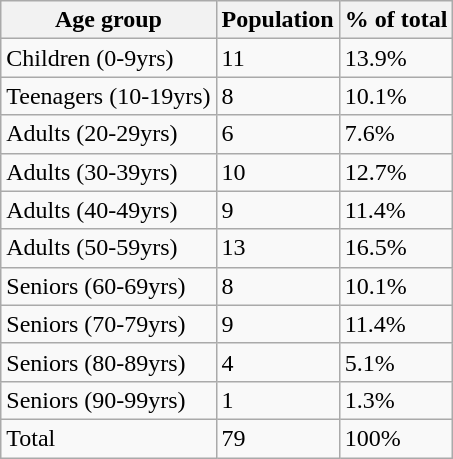<table class="wikitable">
<tr>
<th>Age group</th>
<th>Population</th>
<th>% of total</th>
</tr>
<tr>
<td>Children (0-9yrs)</td>
<td>11</td>
<td>13.9%</td>
</tr>
<tr>
<td>Teenagers (10-19yrs)</td>
<td>8</td>
<td>10.1%</td>
</tr>
<tr>
<td>Adults (20-29yrs)</td>
<td>6</td>
<td>7.6%</td>
</tr>
<tr>
<td>Adults (30-39yrs)</td>
<td>10</td>
<td>12.7%</td>
</tr>
<tr>
<td>Adults (40-49yrs)</td>
<td>9</td>
<td>11.4%</td>
</tr>
<tr>
<td>Adults (50-59yrs)</td>
<td>13</td>
<td>16.5%</td>
</tr>
<tr>
<td>Seniors (60-69yrs)</td>
<td>8</td>
<td>10.1%</td>
</tr>
<tr>
<td>Seniors (70-79yrs)</td>
<td>9</td>
<td>11.4%</td>
</tr>
<tr>
<td>Seniors (80-89yrs)</td>
<td>4</td>
<td>5.1%</td>
</tr>
<tr>
<td>Seniors (90-99yrs)</td>
<td>1</td>
<td>1.3%</td>
</tr>
<tr>
<td>Total</td>
<td>79</td>
<td>100%</td>
</tr>
</table>
